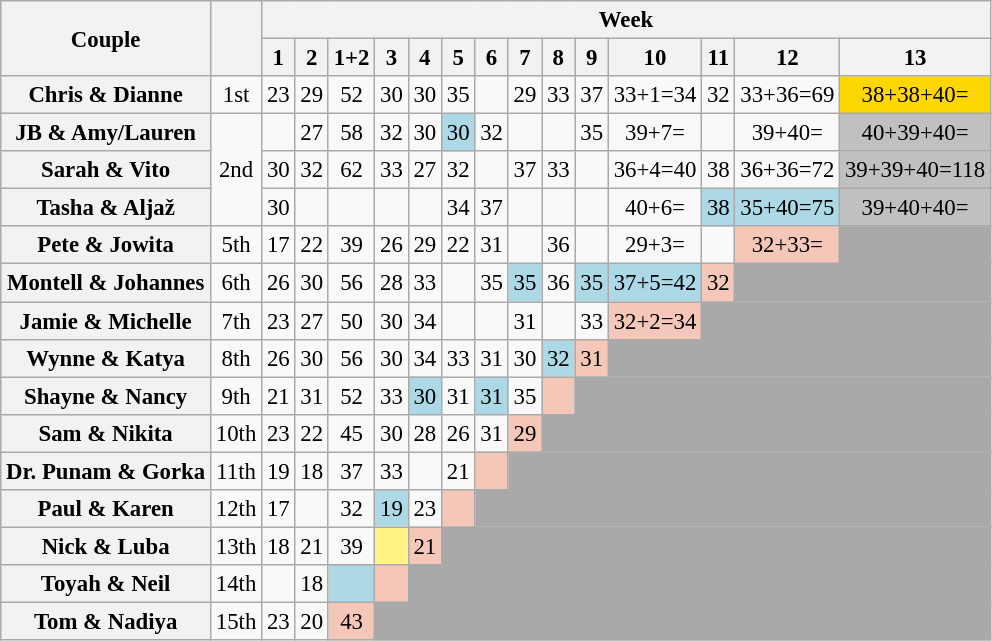<table class="wikitable nowrap sortable" style="text-align:center; font-size:95%">
<tr>
<th rowspan="2" scope="col">Couple</th>
<th rowspan="2" scope="col"></th>
<th colspan="14">Week</th>
</tr>
<tr>
<th scope="col">1</th>
<th scope="col">2</th>
<th scope="col">1+2</th>
<th scope="col">3</th>
<th scope="col">4</th>
<th scope="col">5</th>
<th scope="col">6</th>
<th scope="col">7</th>
<th scope="col">8</th>
<th scope="col">9</th>
<th scope="col">10</th>
<th scope="col">11</th>
<th scope="col">12</th>
<th scope="col">13</th>
</tr>
<tr>
<th scope="row">Chris & Dianne</th>
<td>1st</td>
<td>23</td>
<td>29</td>
<td>52</td>
<td>30</td>
<td>30</td>
<td>35</td>
<td></td>
<td>29</td>
<td>33</td>
<td>37</td>
<td>33+1=34</td>
<td>32</td>
<td> 33+36=69</td>
<td bgcolor="gold">38+38+40=</td>
</tr>
<tr>
<th scope="row">JB & Amy/Lauren</th>
<td rowspan="3">2nd</td>
<td></td>
<td>27</td>
<td>58</td>
<td>32</td>
<td>30</td>
<td bgcolor="lightblue">30</td>
<td>32</td>
<td></td>
<td></td>
<td>35</td>
<td>39+7=</td>
<td></td>
<td> 39+40=</td>
<td bgcolor="silver">40+39+40=</td>
</tr>
<tr>
<th scope="row">Sarah & Vito</th>
<td>30</td>
<td>32</td>
<td>62</td>
<td>33</td>
<td>27</td>
<td>32</td>
<td></td>
<td>37</td>
<td>33</td>
<td></td>
<td>36+4=40</td>
<td>38</td>
<td> 36+36=72</td>
<td bgcolor="silver">39+39+40=118</td>
</tr>
<tr>
<th scope="row">Tasha & Aljaž</th>
<td>30</td>
<td></td>
<td></td>
<td></td>
<td></td>
<td>34</td>
<td>37</td>
<td></td>
<td></td>
<td></td>
<td>40+6=</td>
<td bgcolor="lightblue">38</td>
<td bgcolor="lightblue"> 35+40=75</td>
<td bgcolor="silver">39+40+40=</td>
</tr>
<tr>
<th scope="row">Pete & Jowita</th>
<td>5th</td>
<td>17</td>
<td>22</td>
<td>39</td>
<td>26</td>
<td>29</td>
<td>22</td>
<td>31</td>
<td></td>
<td>36</td>
<td></td>
<td>29+3=</td>
<td></td>
<td bgcolor="f4c7b8"> 32+33=</td>
<td bgcolor=darkgray></td>
</tr>
<tr>
<th scope="row">Montell & Johannes</th>
<td>6th</td>
<td>26</td>
<td>30</td>
<td>56</td>
<td>28</td>
<td>33</td>
<td></td>
<td>35</td>
<td bgcolor="lightblue">35</td>
<td>36</td>
<td bgcolor="lightblue">35</td>
<td bgcolor="lightblue">37+5=42</td>
<td bgcolor="f4c7b8">32</td>
<td colspan="2" bgcolor="darkgray"></td>
</tr>
<tr>
<th scope="row">Jamie & Michelle</th>
<td>7th</td>
<td>23</td>
<td>27</td>
<td>50</td>
<td>30</td>
<td>34</td>
<td></td>
<td></td>
<td>31</td>
<td></td>
<td>33</td>
<td bgcolor="f4c7b8">32+2=34</td>
<td colspan=3 bgcolor=darkgray></td>
</tr>
<tr>
<th scope="row">Wynne & Katya</th>
<td>8th</td>
<td>26</td>
<td>30</td>
<td>56</td>
<td>30</td>
<td>34</td>
<td>33</td>
<td>31</td>
<td>30</td>
<td bgcolor="lightblue">32</td>
<td bgcolor="f4c7b8">31</td>
<td colspan=4 bgcolor=darkgray></td>
</tr>
<tr>
<th scope="row">Shayne & Nancy</th>
<td>9th</td>
<td>21</td>
<td>31</td>
<td>52</td>
<td>33</td>
<td bgcolor="lightblue">30</td>
<td>31</td>
<td bgcolor="lightblue">31</td>
<td>35</td>
<td bgcolor="f4c7b8"></td>
<td colspan=5 bgcolor="darkgray"></td>
</tr>
<tr>
<th scope="row">Sam & Nikita</th>
<td>10th</td>
<td>23</td>
<td>22</td>
<td>45</td>
<td>30</td>
<td>28</td>
<td>26</td>
<td>31</td>
<td bgcolor="f4c7b8">29</td>
<td colspan=6 bgcolor="darkgray"></td>
</tr>
<tr>
<th scope="row">Dr. Punam & Gorka</th>
<td>11th</td>
<td>19</td>
<td>18</td>
<td>37</td>
<td>33</td>
<td></td>
<td>21</td>
<td bgcolor="f4c7b8"></td>
<td colspan=7 bgcolor="darkgray"></td>
</tr>
<tr>
<th scope="row">Paul & Karen</th>
<td>12th</td>
<td>17</td>
<td></td>
<td>32</td>
<td bgcolor="lightblue">19</td>
<td>23</td>
<td bgcolor="f4c7b8"></td>
<td colspan=8 bgcolor="darkgray"></td>
</tr>
<tr>
<th scope="row">Nick & Luba</th>
<td>13th</td>
<td>18</td>
<td>21</td>
<td>39</td>
<td bgcolor="fff383"></td>
<td bgcolor="f4c7b8">21</td>
<td colspan=9 bgcolor="darkgray"></td>
</tr>
<tr>
<th scope="row">Toyah & Neil</th>
<td>14th</td>
<td></td>
<td>18</td>
<td bgcolor="lightblue"></td>
<td bgcolor="f4c7b8"></td>
<td colspan=10 bgcolor="darkgray"></td>
</tr>
<tr>
<th scope="row">Tom & Nadiya</th>
<td>15th</td>
<td>23</td>
<td>20</td>
<td bgcolor="f4c7b8">43</td>
<td colspan=11 bgcolor="darkgray"></td>
</tr>
</table>
